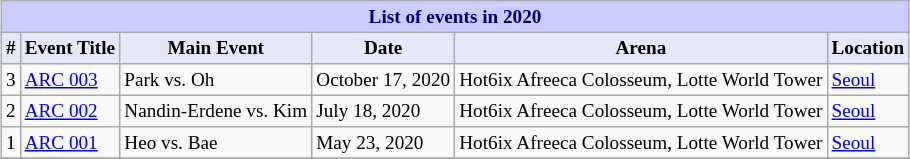<table class="sortable wikitable succession-box" style="margin:1.0em auto; font-size:80%;">
<tr>
<th colspan="6" style="background-color: #ccf; color: #000080; text-align: center;">List of events in 2020</th>
</tr>
<tr>
<th style="background-color: #E6E8FA; color: #000000; text-align: center;" scope="col">#</th>
<th style="background-color: #E6E8FA; color: #000000; text-align: center;" scope="col">Event Title</th>
<th style="background-color: #E6E8FA; color: #000000; text-align: center;" scope="col">Main Event</th>
<th style="background-color: #E6E8FA; color: #000000; text-align: center;" scope="col">Date</th>
<th style="background-color: #E6E8FA; color: #000000; text-align: center;" scope="col">Arena</th>
<th style="background-color: #E6E8FA; color: #000000; text-align: center;" scope="col">Location</th>
</tr>
<tr>
<td align="center">3</td>
<td><a href='#'>ARC 003</a></td>
<td>Park vs. Oh</td>
<td>October 17, 2020</td>
<td>Hot6ix Afreeca Colosseum, Lotte World Tower</td>
<td> <a href='#'>Seoul</a></td>
</tr>
<tr>
<td align="center">2</td>
<td><a href='#'>ARC 002</a></td>
<td>Nandin-Erdene vs. Kim</td>
<td>July 18, 2020</td>
<td>Hot6ix Afreeca Colosseum, Lotte World Tower</td>
<td> <a href='#'>Seoul</a></td>
</tr>
<tr>
<td align="center">1</td>
<td><a href='#'>ARC 001</a></td>
<td>Heo vs. Bae</td>
<td>May 23, 2020</td>
<td>Hot6ix Afreeca Colosseum, Lotte World Tower</td>
<td> <a href='#'>Seoul</a></td>
</tr>
<tr>
</tr>
</table>
